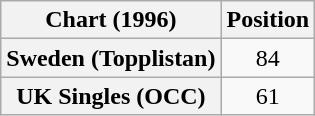<table class="wikitable sortable plainrowheaders" style="text-align:center">
<tr>
<th>Chart (1996)</th>
<th>Position</th>
</tr>
<tr>
<th scope="row">Sweden (Topplistan)</th>
<td>84</td>
</tr>
<tr>
<th scope="row">UK Singles (OCC)</th>
<td>61</td>
</tr>
</table>
